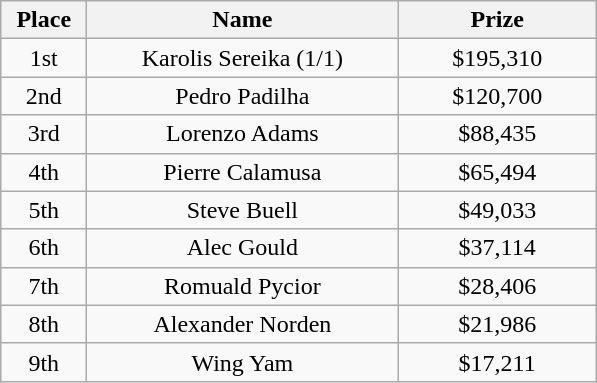<table class="wikitable">
<tr>
<th width="50">Place</th>
<th width="200">Name</th>
<th width="125">Prize</th>
</tr>
<tr>
<td align = "center">1st</td>
<td align = "center">Karolis Sereika (1/1)</td>
<td align="center">$195,310</td>
</tr>
<tr>
<td align = "center">2nd</td>
<td align = "center">Pedro Padilha</td>
<td align="center">$120,700</td>
</tr>
<tr>
<td align = "center">3rd</td>
<td align = "center">Lorenzo Adams</td>
<td align="center">$88,435</td>
</tr>
<tr>
<td align = "center">4th</td>
<td align = "center">Pierre Calamusa</td>
<td align="center">$65,494</td>
</tr>
<tr>
<td align = "center">5th</td>
<td align = "center">Steve Buell</td>
<td align="center">$49,033</td>
</tr>
<tr>
<td align = "center">6th</td>
<td align = "center">Alec Gould</td>
<td align="center">$37,114</td>
</tr>
<tr>
<td align = "center">7th</td>
<td align = "center">Romuald Pycior</td>
<td align="center">$28,406</td>
</tr>
<tr>
<td align = "center">8th</td>
<td align = "center">Alexander Norden</td>
<td align="center">$21,986</td>
</tr>
<tr>
<td align = "center">9th</td>
<td align = "center">Wing Yam</td>
<td align="center">$17,211</td>
</tr>
</table>
